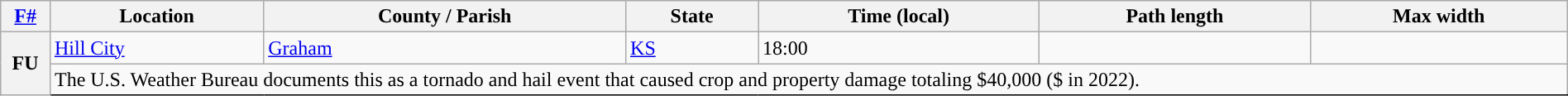<table class="wikitable sortable" style="width:100%;">
<tr>
<th scope="col" align="center"><a href='#'>F#</a><br></th>
<th scope="col" align="center" class="unsortable">Location</th>
<th scope="col" align="center" class="unsortable">County / Parish</th>
<th scope="col" align="center">State</th>
<th scope="col" align="center">Time (local)</th>
<th scope="col" align="center">Path length</th>
<th scope="col" align="center">Max width</th>
</tr>
<tr>
<th scope="row" rowspan="2" style="background-color:#">FU</th>
<td><a href='#'>Hill City</a></td>
<td><a href='#'>Graham</a></td>
<td><a href='#'>KS</a></td>
<td>18:00</td>
<td></td>
<td></td>
</tr>
<tr class="expand-child">
<td colspan="6" style="border-bottom: 1px solid black;">The U.S. Weather Bureau documents this as a tornado and hail event that caused crop and property damage totaling  $40,000 ($ in 2022).</td>
</tr>
</table>
